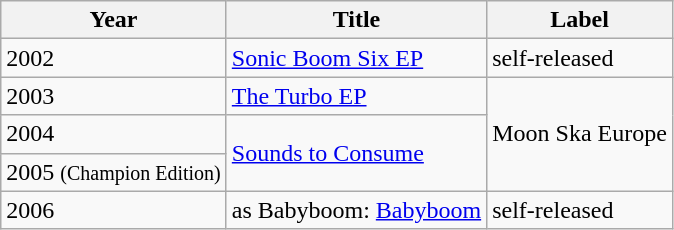<table class="wikitable">
<tr>
<th>Year</th>
<th>Title</th>
<th>Label</th>
</tr>
<tr>
<td>2002</td>
<td><a href='#'>Sonic Boom Six EP</a></td>
<td>self-released</td>
</tr>
<tr>
<td>2003</td>
<td><a href='#'>The Turbo EP</a></td>
<td rowspan=3>Moon Ska Europe</td>
</tr>
<tr>
<td>2004</td>
<td rowspan=2><a href='#'>Sounds to Consume</a></td>
</tr>
<tr>
<td>2005 <small>(Champion Edition)</small></td>
</tr>
<tr>
<td>2006</td>
<td>as Babyboom: <a href='#'>Babyboom</a></td>
<td>self-released</td>
</tr>
</table>
